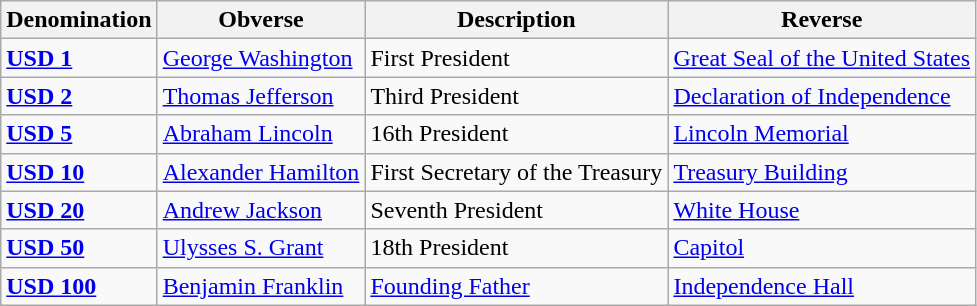<table class="wikitable">
<tr ">
<th>Denomination</th>
<th>Obverse</th>
<th>Description</th>
<th>Reverse</th>
</tr>
<tr>
<td><strong><a href='#'>USD 1</a></strong></td>
<td><a href='#'>George Washington</a></td>
<td>First President</td>
<td><a href='#'>Great Seal of the United States</a></td>
</tr>
<tr>
<td><strong><a href='#'>USD 2</a></strong></td>
<td><a href='#'>Thomas Jefferson</a></td>
<td>Third President</td>
<td><a href='#'>Declaration of Independence</a></td>
</tr>
<tr>
<td><strong><a href='#'>USD 5</a></strong></td>
<td><a href='#'>Abraham Lincoln</a></td>
<td>16th President</td>
<td><a href='#'>Lincoln Memorial</a></td>
</tr>
<tr>
<td><strong><a href='#'>USD 10</a></strong></td>
<td><a href='#'>Alexander Hamilton</a></td>
<td>First Secretary of the Treasury</td>
<td><a href='#'>Treasury Building</a></td>
</tr>
<tr>
<td><strong><a href='#'>USD 20</a></strong></td>
<td><a href='#'>Andrew Jackson</a></td>
<td>Seventh President</td>
<td><a href='#'>White House</a></td>
</tr>
<tr>
<td><strong><a href='#'>USD 50</a></strong></td>
<td><a href='#'>Ulysses S. Grant</a></td>
<td>18th President</td>
<td><a href='#'>Capitol</a></td>
</tr>
<tr>
<td><strong><a href='#'>USD 100</a></strong></td>
<td><a href='#'>Benjamin Franklin</a></td>
<td><a href='#'>Founding Father</a></td>
<td><a href='#'>Independence Hall</a></td>
</tr>
</table>
